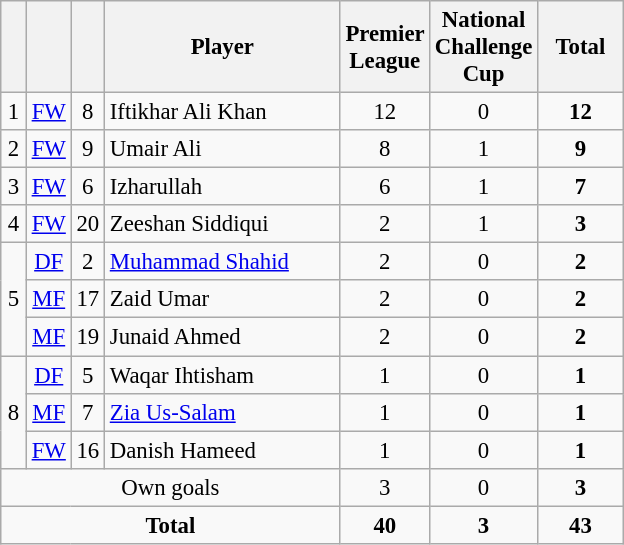<table class="wikitable sortable" style="font-size: 95%; text-align: center;">
<tr>
<th width=10></th>
<th width=10></th>
<th width=10></th>
<th width=150>Player</th>
<th width=50>Premier League</th>
<th width=50>National Challenge Cup</th>
<th width=50>Total</th>
</tr>
<tr>
<td>1</td>
<td><a href='#'>FW</a></td>
<td>8</td>
<td align=left> Iftikhar Ali Khan</td>
<td>12</td>
<td>0</td>
<td><strong>12</strong></td>
</tr>
<tr>
<td>2</td>
<td><a href='#'>FW</a></td>
<td>9</td>
<td align=left> Umair Ali</td>
<td>8</td>
<td>1</td>
<td><strong>9</strong></td>
</tr>
<tr>
<td>3</td>
<td><a href='#'>FW</a></td>
<td>6</td>
<td align=left> Izharullah</td>
<td>6</td>
<td>1</td>
<td><strong>7</strong></td>
</tr>
<tr>
<td>4</td>
<td><a href='#'>FW</a></td>
<td>20</td>
<td align=left> Zeeshan Siddiqui</td>
<td>2</td>
<td>1</td>
<td><strong>3</strong></td>
</tr>
<tr>
<td rowspan="3">5</td>
<td><a href='#'>DF</a></td>
<td>2</td>
<td align=left> <a href='#'>Muhammad Shahid</a></td>
<td>2</td>
<td>0</td>
<td><strong>2</strong></td>
</tr>
<tr>
<td><a href='#'>MF</a></td>
<td>17</td>
<td align=left> Zaid Umar</td>
<td>2</td>
<td>0</td>
<td><strong>2</strong></td>
</tr>
<tr>
<td><a href='#'>MF</a></td>
<td>19</td>
<td align=left> Junaid Ahmed</td>
<td>2</td>
<td>0</td>
<td><strong>2</strong></td>
</tr>
<tr>
<td rowspan="3">8</td>
<td><a href='#'>DF</a></td>
<td>5</td>
<td align=left> Waqar Ihtisham</td>
<td>1</td>
<td>0</td>
<td><strong>1</strong></td>
</tr>
<tr>
<td><a href='#'>MF</a></td>
<td>7</td>
<td align=left> <a href='#'>Zia Us-Salam</a></td>
<td>1</td>
<td>0</td>
<td><strong>1</strong></td>
</tr>
<tr>
<td><a href='#'>FW</a></td>
<td>16</td>
<td align=left> Danish Hameed</td>
<td>1</td>
<td>0</td>
<td><strong>1</strong></td>
</tr>
<tr>
<td colspan="4">Own goals</td>
<td>3</td>
<td>0</td>
<td><strong>3</strong></td>
</tr>
<tr class="sortbottom">
<td colspan=4><strong>Total</strong></td>
<td><strong>40</strong></td>
<td><strong>3</strong></td>
<td><strong>43</strong></td>
</tr>
</table>
